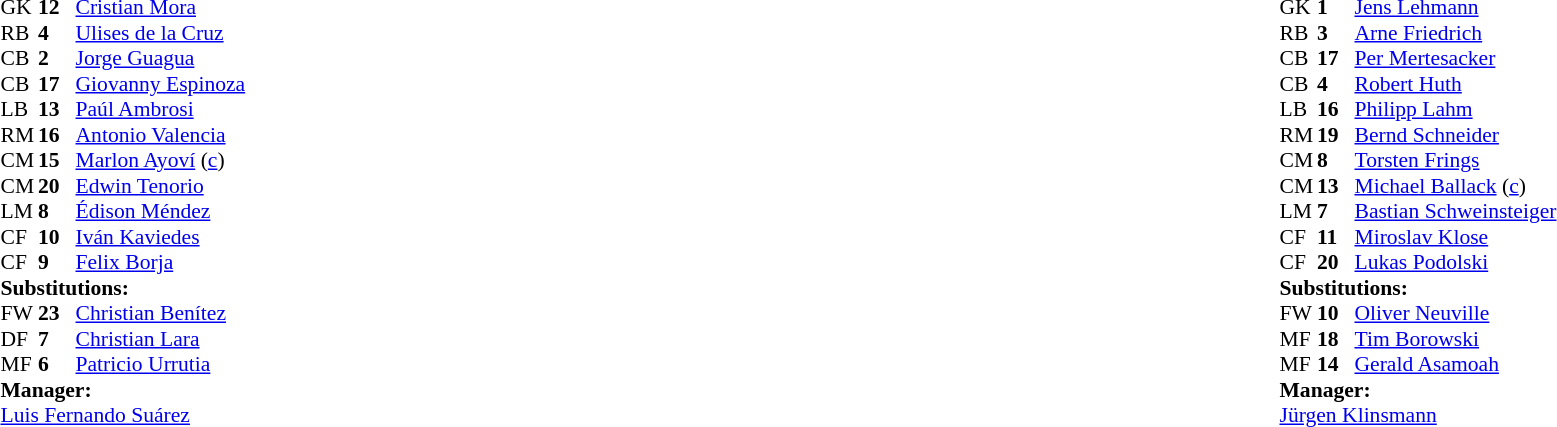<table width="100%">
<tr>
<td valign="top" width="40%"><br><table style="font-size: 90%" cellspacing="0" cellpadding="0">
<tr>
<th width="25"></th>
<th width="25"></th>
</tr>
<tr>
<td>GK</td>
<td><strong>12</strong></td>
<td><a href='#'>Cristian Mora</a></td>
</tr>
<tr>
<td>RB</td>
<td><strong>4</strong></td>
<td><a href='#'>Ulises de la Cruz</a></td>
</tr>
<tr>
<td>CB</td>
<td><strong>2</strong></td>
<td><a href='#'>Jorge Guagua</a></td>
</tr>
<tr>
<td>CB</td>
<td><strong>17</strong></td>
<td><a href='#'>Giovanny Espinoza</a></td>
</tr>
<tr>
<td>LB</td>
<td><strong>13</strong></td>
<td><a href='#'>Paúl Ambrosi</a></td>
</tr>
<tr>
<td>RM</td>
<td><strong>16</strong></td>
<td><a href='#'>Antonio Valencia</a></td>
<td></td>
<td></td>
</tr>
<tr>
<td>CM</td>
<td><strong>15</strong></td>
<td><a href='#'>Marlon Ayoví</a> (<a href='#'>c</a>)</td>
<td></td>
<td></td>
</tr>
<tr>
<td>CM</td>
<td><strong>20</strong></td>
<td><a href='#'>Edwin Tenorio</a></td>
</tr>
<tr>
<td>LM</td>
<td><strong>8</strong></td>
<td><a href='#'>Édison Méndez</a></td>
</tr>
<tr>
<td>CF</td>
<td><strong>10</strong></td>
<td><a href='#'>Iván Kaviedes</a></td>
</tr>
<tr>
<td>CF</td>
<td><strong>9</strong></td>
<td><a href='#'>Felix Borja</a></td>
<td></td>
<td></td>
</tr>
<tr>
<td colspan=3><strong>Substitutions:</strong></td>
</tr>
<tr>
<td>FW</td>
<td><strong>23</strong></td>
<td><a href='#'>Christian Benítez</a></td>
<td></td>
<td></td>
</tr>
<tr>
<td>DF</td>
<td><strong>7</strong></td>
<td><a href='#'>Christian Lara</a></td>
<td></td>
<td></td>
</tr>
<tr>
<td>MF</td>
<td><strong>6</strong></td>
<td><a href='#'>Patricio Urrutia</a></td>
<td></td>
<td></td>
</tr>
<tr>
<td colspan=3><strong>Manager:</strong></td>
</tr>
<tr>
<td colspan="4"> <a href='#'>Luis Fernando Suárez</a></td>
</tr>
</table>
</td>
<td valign="top"></td>
<td valign="top" width="50%"><br><table style="font-size: 90%" cellspacing="0" cellpadding="0" align=center>
<tr>
<th width="25"></th>
<th width="25"></th>
</tr>
<tr>
<td>GK</td>
<td><strong>1</strong></td>
<td><a href='#'>Jens Lehmann</a></td>
</tr>
<tr>
<td>RB</td>
<td><strong>3</strong></td>
<td><a href='#'>Arne Friedrich</a></td>
</tr>
<tr>
<td>CB</td>
<td><strong>17</strong></td>
<td><a href='#'>Per Mertesacker</a></td>
</tr>
<tr>
<td>CB</td>
<td><strong>4</strong></td>
<td><a href='#'>Robert Huth</a></td>
</tr>
<tr>
<td>LB</td>
<td><strong>16</strong></td>
<td><a href='#'>Philipp Lahm</a></td>
</tr>
<tr>
<td>RM</td>
<td><strong>19</strong></td>
<td><a href='#'>Bernd Schneider</a></td>
<td></td>
<td></td>
</tr>
<tr>
<td>CM</td>
<td><strong>8</strong></td>
<td><a href='#'>Torsten Frings</a></td>
<td></td>
<td></td>
</tr>
<tr>
<td>CM</td>
<td><strong>13</strong></td>
<td><a href='#'>Michael Ballack</a> (<a href='#'>c</a>)</td>
</tr>
<tr>
<td>LM</td>
<td><strong>7</strong></td>
<td><a href='#'>Bastian Schweinsteiger</a></td>
</tr>
<tr>
<td>CF</td>
<td><strong>11</strong></td>
<td><a href='#'>Miroslav Klose</a></td>
<td></td>
<td></td>
</tr>
<tr>
<td>CF</td>
<td><strong>20</strong></td>
<td><a href='#'>Lukas Podolski</a></td>
</tr>
<tr>
<td colspan=3><strong>Substitutions:</strong></td>
</tr>
<tr>
<td>FW</td>
<td><strong>10</strong></td>
<td><a href='#'>Oliver Neuville</a></td>
<td></td>
<td></td>
</tr>
<tr>
<td>MF</td>
<td><strong>18</strong></td>
<td><a href='#'>Tim Borowski</a></td>
<td></td>
<td></td>
</tr>
<tr>
<td>MF</td>
<td><strong>14</strong></td>
<td><a href='#'>Gerald Asamoah</a></td>
<td></td>
<td></td>
</tr>
<tr>
<td colspan=3><strong>Manager:</strong></td>
</tr>
<tr>
<td colspan="4"><a href='#'>Jürgen Klinsmann</a></td>
</tr>
</table>
</td>
</tr>
</table>
